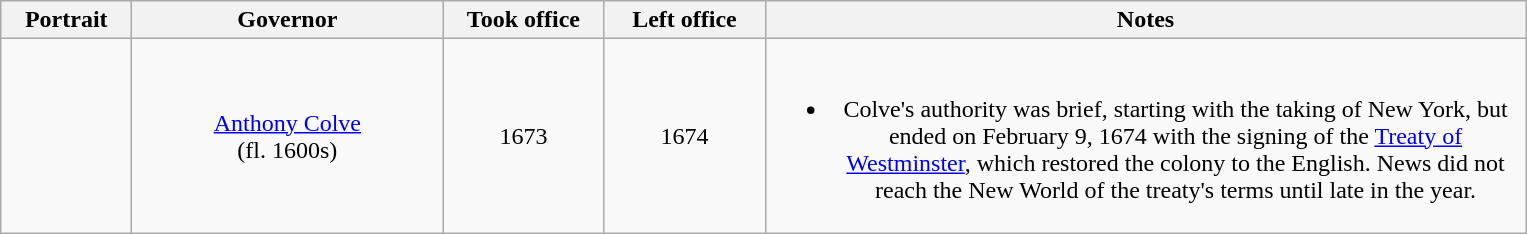<table class="wikitable sortable" style="text-align:center">
<tr>
<th width=80>Portrait</th>
<th width=200>Governor</th>
<th width=100>Took office</th>
<th width=100>Left office</th>
<th width=500>Notes</th>
</tr>
<tr>
<td></td>
<td><a href='#'>Anthony Colve</a> <br>(fl. 1600s)</td>
<td>1673</td>
<td>1674</td>
<td><br><ul><li>Colve's authority was brief, starting with the taking of New York, but ended on February 9, 1674 with the signing of the <a href='#'>Treaty of Westminster</a>, which restored the colony to the English. News did not reach the New World of the treaty's terms until late in the year.</li></ul></td>
</tr>
</table>
